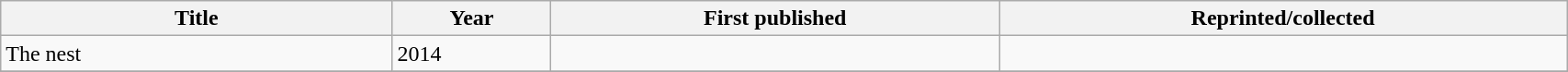<table class='wikitable sortable' width='90%'>
<tr>
<th width=25%>Title</th>
<th>Year</th>
<th>First published</th>
<th>Reprinted/collected</th>
</tr>
<tr>
<td>The nest</td>
<td>2014</td>
<td></td>
<td></td>
</tr>
<tr>
</tr>
</table>
